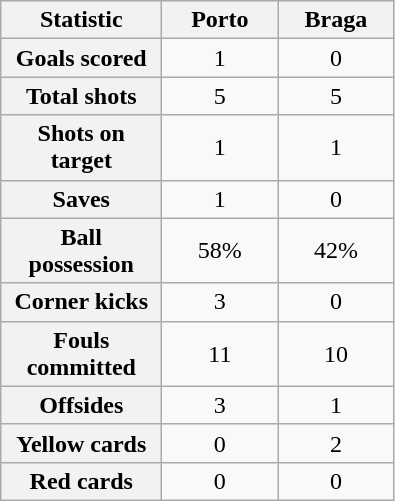<table class="wikitable plainrowheaders" style="text-align:center">
<tr>
<th scope="col" style="width:100px">Statistic</th>
<th scope="col" style="width:70px">Porto</th>
<th scope="col" style="width:70px">Braga</th>
</tr>
<tr>
<th scope=row>Goals scored</th>
<td>1</td>
<td>0</td>
</tr>
<tr>
<th scope=row>Total shots</th>
<td>5</td>
<td>5</td>
</tr>
<tr>
<th scope=row>Shots on target</th>
<td>1</td>
<td>1</td>
</tr>
<tr>
<th scope=row>Saves</th>
<td>1</td>
<td>0</td>
</tr>
<tr>
<th scope=row>Ball possession</th>
<td>58%</td>
<td>42%</td>
</tr>
<tr>
<th scope=row>Corner kicks</th>
<td>3</td>
<td>0</td>
</tr>
<tr>
<th scope=row>Fouls committed</th>
<td>11</td>
<td>10</td>
</tr>
<tr>
<th scope=row>Offsides</th>
<td>3</td>
<td>1</td>
</tr>
<tr>
<th scope=row>Yellow cards</th>
<td>0</td>
<td>2</td>
</tr>
<tr>
<th scope=row>Red cards</th>
<td>0</td>
<td>0</td>
</tr>
</table>
